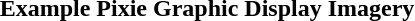<table align=center>
<tr>
<th colspan=3>Example Pixie Graphic Display Imagery</th>
</tr>
<tr>
<td></td>
<td></td>
<td></td>
</tr>
</table>
